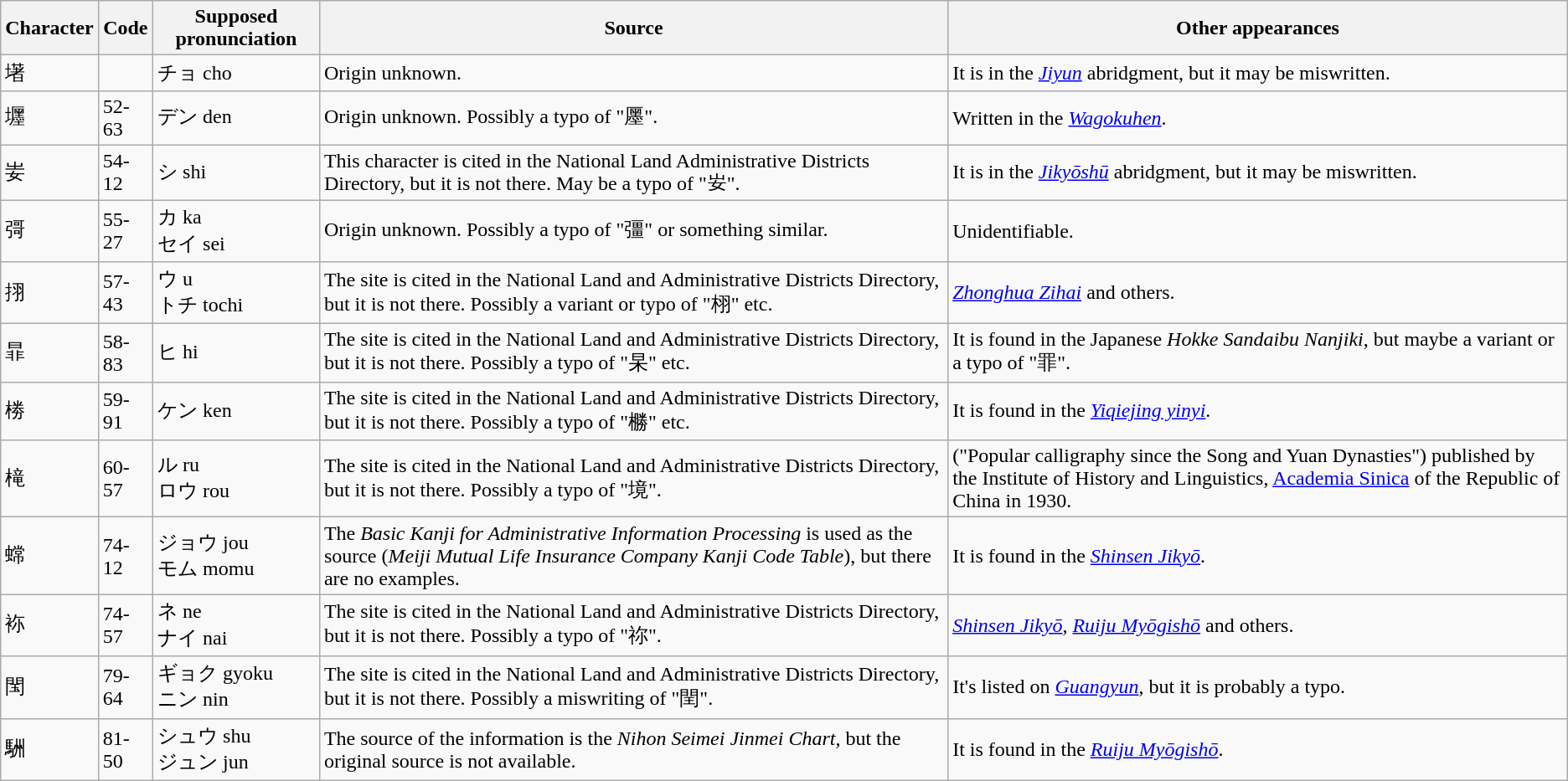<table class="wikitable">
<tr>
<th style="white-space:nowrap">Character</th>
<th style="white-space:nowrap">Code</th>
<th>Supposed pronunciation</th>
<th>Source</th>
<th>Other appearances</th>
</tr>
<tr>
<td>墸</td>
<td></td>
<td>チョ cho</td>
<td>Origin unknown.</td>
<td>It is in the <em><a href='#'>Jiyun</a></em> abridgment, but it may be miswritten.</td>
</tr>
<tr>
<td>壥</td>
<td>52-63</td>
<td>デン den</td>
<td>Origin unknown. Possibly a typo of "㕓".</td>
<td>Written in the <em><a href='#'>Wagokuhen</a></em>.</td>
</tr>
<tr>
<td>妛</td>
<td>54-12</td>
<td>シ shi</td>
<td>This character is cited in the National Land Administrative Districts Directory, but it is not there. May be a typo of "𡚴".</td>
<td>It is in the <em><a href='#'>Jikyōshū</a></em> abridgment, but it may be miswritten.</td>
</tr>
<tr>
<td>彁</td>
<td>55-27</td>
<td>カ ka<br>セイ sei</td>
<td>Origin unknown. Possibly a typo of "彊" or something similar.</td>
<td>Unidentifiable.</td>
</tr>
<tr>
<td>挧</td>
<td>57-43</td>
<td>ウ u<br>トチ tochi</td>
<td>The site is cited in the National Land and Administrative Districts Directory, but it is not there. Possibly a variant or typo of "栩" etc.</td>
<td><em><a href='#'>Zhonghua Zihai</a></em> and others.</td>
</tr>
<tr>
<td>暃</td>
<td>58-83</td>
<td>ヒ hi</td>
<td>The site is cited in the National Land and Administrative Districts Directory, but it is not there. Possibly a typo of "杲" etc.</td>
<td>It is found in the Japanese <em>Hokke Sandaibu Nanjiki</em>, but maybe a variant or a typo of "罪".</td>
</tr>
<tr>
<td>椦</td>
<td>59-91</td>
<td>ケン ken</td>
<td>The site is cited in the National Land and Administrative Districts Directory, but it is not there. Possibly a typo of "橳" etc. </td>
<td>It is found in the <em><a href='#'>Yiqiejing yinyi</a></em>.</td>
</tr>
<tr>
<td>槞</td>
<td>60-57</td>
<td>ル ru<br>ロウ rou</td>
<td>The site is cited in the National Land and Administrative Districts Directory, but it is not there. Possibly a typo of "境".</td>
<td> ("Popular calligraphy since the Song and Yuan Dynasties") published by the Institute of History and Linguistics, <a href='#'>Academia Sinica</a> of the Republic of China in 1930.</td>
</tr>
<tr>
<td>蟐</td>
<td>74-12</td>
<td>ジョウ jou<br>モム momu</td>
<td>The <em>Basic Kanji for Administrative Information Processing</em> is used as the source (<em>Meiji Mutual Life Insurance Company Kanji Code Table</em>), but there are no examples.</td>
<td>It is found in the <em><a href='#'>Shinsen Jikyō</a></em>.</td>
</tr>
<tr>
<td>袮</td>
<td>74-57</td>
<td>ネ ne<br>ナイ nai</td>
<td>The site is cited in the National Land and Administrative Districts Directory, but it is not there. Possibly a typo of "祢".</td>
<td><em><a href='#'>Shinsen Jikyō</a></em>, <em><a href='#'>Ruiju Myōgishō</a></em> and others.</td>
</tr>
<tr>
<td>閠</td>
<td>79-64</td>
<td>ギョク gyoku<br>ニン nin</td>
<td>The site is cited in the National Land and Administrative Districts Directory, but it is not there. Possibly a miswriting of "閏".</td>
<td>It's listed on <em><a href='#'>Guangyun</a></em>, but it is probably a typo.</td>
</tr>
<tr>
<td>駲</td>
<td>81-50</td>
<td>シュウ shu<br>ジュン jun</td>
<td>The source of the information is the <em>Nihon Seimei Jinmei Chart</em>, but the original source is not available.</td>
<td>It is found in the <em><a href='#'>Ruiju Myōgishō</a></em>.</td>
</tr>
</table>
